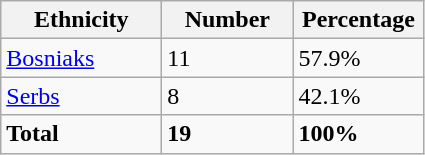<table class="wikitable">
<tr>
<th width="100px">Ethnicity</th>
<th width="80px">Number</th>
<th width="80px">Percentage</th>
</tr>
<tr>
<td><a href='#'>Bosniaks</a></td>
<td>11</td>
<td>57.9%</td>
</tr>
<tr>
<td><a href='#'>Serbs</a></td>
<td>8</td>
<td>42.1%</td>
</tr>
<tr>
<td><strong>Total</strong></td>
<td><strong>19</strong></td>
<td><strong>100%</strong></td>
</tr>
</table>
